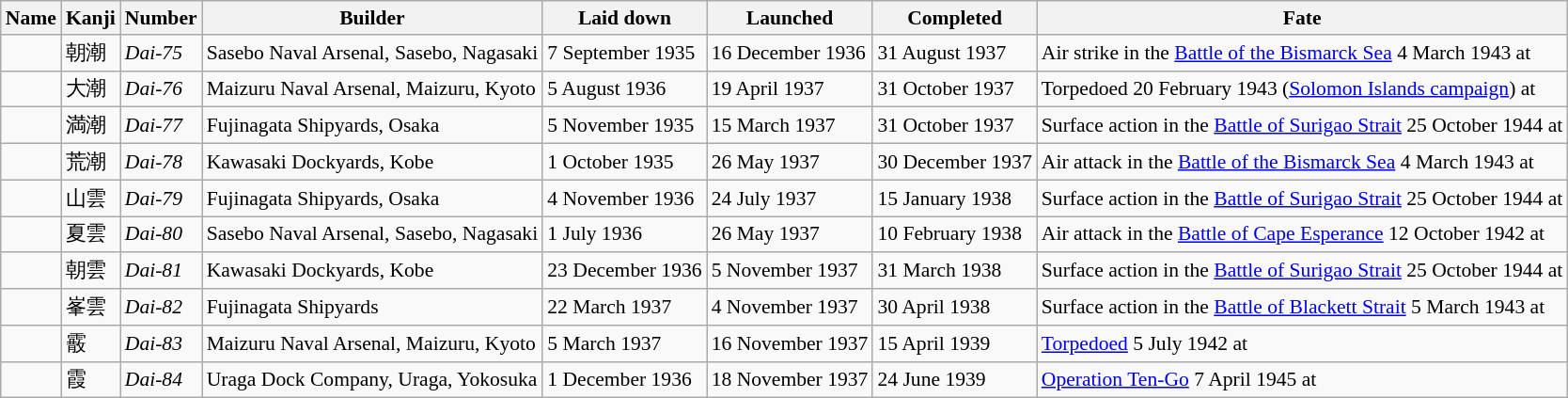<table class="wikitable" style="font-size:90%;">
<tr>
<th>Name</th>
<th>Kanji</th>
<th>Number</th>
<th>Builder</th>
<th>Laid down</th>
<th>Launched</th>
<th>Completed</th>
<th>Fate</th>
</tr>
<tr>
<td></td>
<td>朝潮</td>
<td><em>Dai-75</em></td>
<td>Sasebo Naval Arsenal, Sasebo, Nagasaki</td>
<td>7 September 1935</td>
<td>16 December 1936</td>
<td>31 August 1937</td>
<td>Air strike in the <a href='#'>Battle of the Bismarck Sea</a> 4 March 1943 at </td>
</tr>
<tr>
<td></td>
<td>大潮</td>
<td><em>Dai-76</em></td>
<td>Maizuru Naval Arsenal, Maizuru, Kyoto</td>
<td>5 August 1936</td>
<td>19 April 1937</td>
<td>31 October 1937</td>
<td>Torpedoed 20 February 1943 (<a href='#'>Solomon Islands campaign</a>) at </td>
</tr>
<tr>
<td></td>
<td>満潮</td>
<td><em>Dai-77</em></td>
<td>Fujinagata Shipyards, Osaka</td>
<td>5 November 1935</td>
<td>15 March 1937</td>
<td>31 October 1937</td>
<td>Surface action in the <a href='#'>Battle of Surigao Strait</a> 25 October 1944 at </td>
</tr>
<tr>
<td></td>
<td>荒潮</td>
<td><em>Dai-78</em></td>
<td>Kawasaki Dockyards, Kobe</td>
<td>1 October 1935</td>
<td>26 May 1937</td>
<td>30 December 1937</td>
<td>Air attack in the <a href='#'>Battle of the Bismarck Sea</a> 4 March 1943 at </td>
</tr>
<tr>
<td></td>
<td>山雲</td>
<td><em>Dai-79</em></td>
<td>Fujinagata Shipyards, Osaka</td>
<td>4 November 1936</td>
<td>24 July 1937</td>
<td>15 January 1938</td>
<td>Surface action in the <a href='#'>Battle of Surigao Strait</a> 25 October 1944 at </td>
</tr>
<tr>
<td></td>
<td>夏雲</td>
<td><em>Dai-80</em></td>
<td>Sasebo Naval Arsenal, Sasebo, Nagasaki</td>
<td>1 July 1936</td>
<td>26 May 1937</td>
<td>10 February 1938</td>
<td>Air attack in the <a href='#'>Battle of Cape Esperance</a> 12 October 1942 at </td>
</tr>
<tr>
<td></td>
<td>朝雲</td>
<td><em>Dai-81</em></td>
<td>Kawasaki Dockyards, Kobe</td>
<td>23 December 1936</td>
<td>5 November 1937</td>
<td>31 March 1938</td>
<td>Surface action in the <a href='#'>Battle of Surigao Strait</a> 25 October 1944 at </td>
</tr>
<tr>
<td></td>
<td>峯雲</td>
<td><em>Dai-82</em></td>
<td>Fujinagata Shipyards</td>
<td>22 March 1937</td>
<td>4 November 1937</td>
<td>30 April 1938</td>
<td>Surface action in the <a href='#'>Battle of Blackett Strait</a> 5 March 1943 at </td>
</tr>
<tr>
<td></td>
<td>霰</td>
<td><em>Dai-83</em></td>
<td>Maizuru Naval Arsenal, Maizuru, Kyoto</td>
<td>5 March 1937</td>
<td>16 November 1937</td>
<td>15 April 1939</td>
<td><a href='#'>Torpedoed</a> 5 July 1942 at </td>
</tr>
<tr>
<td></td>
<td>霞</td>
<td><em>Dai-84</em></td>
<td>Uraga Dock Company, Uraga, Yokosuka</td>
<td>1 December 1936</td>
<td>18 November 1937</td>
<td>24 June 1939</td>
<td><a href='#'>Operation Ten-Go</a> 7 April 1945 at </td>
</tr>
</table>
